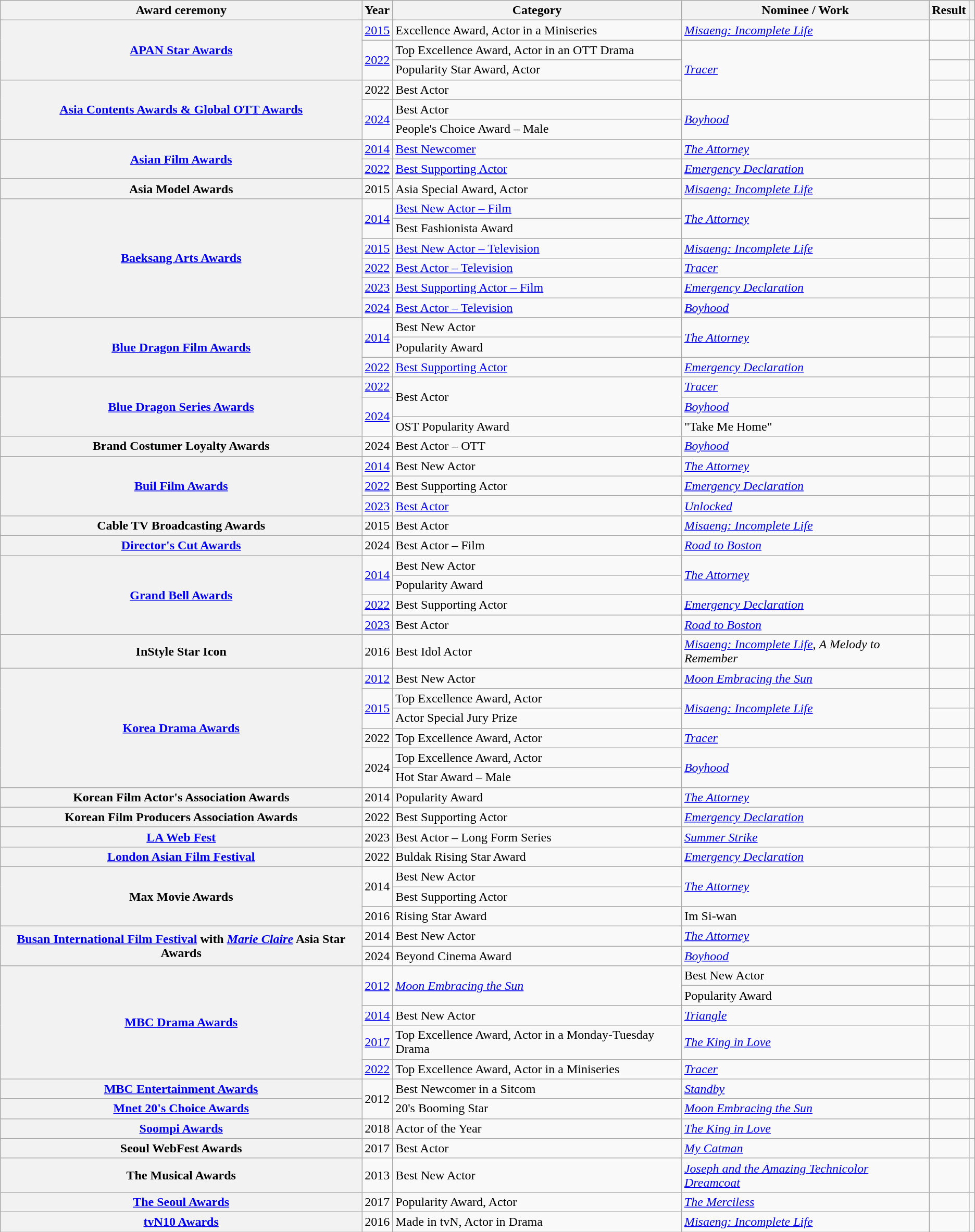<table class="wikitable plainrowheaders sortable">
<tr>
<th scope="col">Award ceremony</th>
<th scope="col">Year</th>
<th scope="col">Category</th>
<th scope="col">Nominee / Work</th>
<th scope="col">Result</th>
<th scope="col" class="unsortable"></th>
</tr>
<tr>
<th scope="row"  rowspan="3"><a href='#'>APAN Star Awards</a></th>
<td style="text-align:center"><a href='#'>2015</a></td>
<td>Excellence Award, Actor in a Miniseries</td>
<td><em><a href='#'>Misaeng: Incomplete Life</a></em></td>
<td></td>
<td style="text-align:center"></td>
</tr>
<tr>
<td rowspan="2" style="text-align:center"><a href='#'>2022</a></td>
<td>Top Excellence Award, Actor in an OTT Drama</td>
<td rowspan="3"><em><a href='#'>Tracer</a></em></td>
<td></td>
<td style="text-align:center"></td>
</tr>
<tr>
<td>Popularity Star Award, Actor</td>
<td></td>
<td style="text-align:center"></td>
</tr>
<tr>
<th scope="row" rowspan="3"><a href='#'>Asia Contents Awards & Global OTT Awards</a></th>
<td style="text-align:center">2022</td>
<td>Best Actor</td>
<td></td>
<td style="text-align:center"></td>
</tr>
<tr>
<td rowspan="2" style="text-align:center"><a href='#'>2024</a></td>
<td>Best Actor</td>
<td rowspan="2"><em><a href='#'>Boyhood</a></em></td>
<td></td>
<td style="text-align:center"></td>
</tr>
<tr>
<td>People's Choice Award – Male</td>
<td></td>
<td style="text-align:center"></td>
</tr>
<tr>
<th scope="row" rowspan="2"><a href='#'>Asian Film Awards</a></th>
<td style="text-align:center"><a href='#'>2014</a></td>
<td><a href='#'>Best Newcomer</a></td>
<td><em><a href='#'>The Attorney</a></em></td>
<td></td>
<td style="text-align:center"></td>
</tr>
<tr>
<td style="text-align:center"><a href='#'>2022</a></td>
<td><a href='#'>Best Supporting Actor</a></td>
<td><em><a href='#'>Emergency Declaration</a></em></td>
<td></td>
<td style="text-align:center"></td>
</tr>
<tr>
<th scope="row">Asia Model Awards</th>
<td style="text-align:center">2015</td>
<td>Asia Special Award, Actor</td>
<td><em><a href='#'>Misaeng: Incomplete Life</a></em></td>
<td></td>
<td style="text-align:center"></td>
</tr>
<tr>
<th scope="row"  rowspan="6"><a href='#'>Baeksang Arts Awards</a></th>
<td rowspan="2" style="text-align:center"><a href='#'>2014</a></td>
<td><a href='#'>Best New Actor – Film</a></td>
<td rowspan="2"><em><a href='#'>The Attorney</a></em></td>
<td></td>
<td rowspan="2" style="text-align:center"></td>
</tr>
<tr>
<td>Best Fashionista Award</td>
<td></td>
</tr>
<tr>
<td style="text-align:center"><a href='#'>2015</a></td>
<td><a href='#'>Best New Actor – Television</a></td>
<td><em><a href='#'>Misaeng: Incomplete Life</a></em></td>
<td></td>
<td style="text-align:center"></td>
</tr>
<tr>
<td style="text-align:center"><a href='#'>2022</a></td>
<td><a href='#'>Best Actor – Television</a></td>
<td><em><a href='#'>Tracer</a></em></td>
<td></td>
<td rowspan="1"  style="text-align:center"></td>
</tr>
<tr>
<td style="text-align:center"><a href='#'>2023</a></td>
<td><a href='#'>Best Supporting Actor – Film</a></td>
<td><em><a href='#'>Emergency Declaration</a></em></td>
<td></td>
<td style="text-align:center"></td>
</tr>
<tr>
<td style="text-align:center"><a href='#'>2024</a></td>
<td><a href='#'>Best Actor – Television</a></td>
<td><em><a href='#'>Boyhood</a></em></td>
<td></td>
<td style="text-align:center"></td>
</tr>
<tr>
<th scope="row"  rowspan="3"><a href='#'>Blue Dragon Film Awards</a></th>
<td rowspan="2" style="text-align:center"><a href='#'>2014</a></td>
<td>Best New Actor</td>
<td rowspan="2"><em><a href='#'>The Attorney</a></em></td>
<td></td>
<td style="text-align:center"></td>
</tr>
<tr>
<td>Popularity Award</td>
<td></td>
<td style="text-align:center"></td>
</tr>
<tr>
<td style="text-align:center"><a href='#'>2022</a></td>
<td><a href='#'>Best Supporting Actor</a></td>
<td><em><a href='#'>Emergency Declaration</a></em></td>
<td></td>
<td style="text-align:center"></td>
</tr>
<tr>
<th scope="row" rowspan="3"><a href='#'>Blue Dragon Series Awards</a></th>
<td style="text-align:center"><a href='#'>2022</a></td>
<td rowspan="2">Best Actor</td>
<td><em><a href='#'>Tracer</a></em></td>
<td></td>
<td style="text-align:center"></td>
</tr>
<tr>
<td rowspan="2" style="text-align:center"><a href='#'>2024</a></td>
<td><em><a href='#'>Boyhood</a></em></td>
<td></td>
<td style="text-align:center"><br></td>
</tr>
<tr>
<td>OST Popularity Award</td>
<td>"Take Me Home"</td>
<td></td>
<td style="text-align:center"></td>
</tr>
<tr>
<th scope="row">Brand Costumer Loyalty Awards</th>
<td style="text-align:center">2024</td>
<td>Best Actor – OTT</td>
<td><em><a href='#'>Boyhood</a></em></td>
<td></td>
<td style="text-align:center"></td>
</tr>
<tr>
<th scope="row"  rowspan="3"><a href='#'>Buil Film Awards</a></th>
<td style="text-align:center"><a href='#'>2014</a></td>
<td>Best New Actor</td>
<td><em><a href='#'>The Attorney</a></em></td>
<td></td>
<td style="text-align:center"></td>
</tr>
<tr>
<td style="text-align:center"><a href='#'>2022</a></td>
<td>Best Supporting Actor</td>
<td><em><a href='#'>Emergency Declaration</a></em></td>
<td></td>
<td style="text-align:center"></td>
</tr>
<tr>
<td style="text-align:center"><a href='#'>2023</a></td>
<td><a href='#'>Best Actor</a></td>
<td><em><a href='#'>Unlocked</a></em></td>
<td></td>
<td style="text-align:center"></td>
</tr>
<tr>
<th scope="row">Cable TV Broadcasting Awards</th>
<td style="text-align:center">2015</td>
<td>Best Actor</td>
<td><em><a href='#'>Misaeng: Incomplete Life</a></em></td>
<td></td>
<td style="text-align:center"></td>
</tr>
<tr>
<th scope='row'><a href='#'>Director's Cut Awards</a></th>
<td style="text-align:center">2024</td>
<td>Best Actor – Film</td>
<td><em><a href='#'>Road to Boston</a></em></td>
<td></td>
<td style="text-align:center"></td>
</tr>
<tr>
<th scope="row"  rowspan="4"><a href='#'>Grand Bell Awards</a></th>
<td rowspan="2" style="text-align:center"><a href='#'>2014</a></td>
<td>Best New Actor</td>
<td rowspan="2"><em><a href='#'>The Attorney</a></em></td>
<td></td>
<td style="text-align:center"></td>
</tr>
<tr>
<td>Popularity Award</td>
<td></td>
<td style="text-align:center"></td>
</tr>
<tr>
<td style="text-align:center"><a href='#'>2022</a></td>
<td>Best Supporting Actor</td>
<td><em><a href='#'>Emergency Declaration</a></em></td>
<td></td>
<td style="text-align:center"></td>
</tr>
<tr>
<td style="text-align:center"><a href='#'>2023</a></td>
<td>Best Actor</td>
<td><em><a href='#'>Road to Boston</a></em></td>
<td></td>
<td style="text-align:center"></td>
</tr>
<tr>
<th scope="row">InStyle Star Icon</th>
<td style="text-align:center">2016</td>
<td>Best Idol Actor</td>
<td><em><a href='#'>Misaeng: Incomplete Life</a></em>, <em>A Melody to Remember</em></td>
<td></td>
<td style="text-align:center"></td>
</tr>
<tr>
<th scope="row"  rowspan="6"><a href='#'>Korea Drama Awards</a></th>
<td style="text-align:center"><a href='#'>2012</a></td>
<td>Best New Actor</td>
<td><em><a href='#'>Moon Embracing the Sun</a></em></td>
<td></td>
<td style="text-align:center"></td>
</tr>
<tr>
<td rowspan="2" style="text-align:center"><a href='#'>2015</a></td>
<td>Top Excellence Award, Actor</td>
<td rowspan="2"><em><a href='#'>Misaeng: Incomplete Life</a></em></td>
<td></td>
<td style="text-align:center"></td>
</tr>
<tr>
<td>Actor Special Jury Prize</td>
<td></td>
<td style="text-align:center"></td>
</tr>
<tr>
<td style="text-align:center">2022</td>
<td>Top Excellence Award, Actor</td>
<td><em><a href='#'>Tracer</a></em></td>
<td></td>
<td style="text-align:center"></td>
</tr>
<tr>
<td rowspan="2" style="text-align:center">2024</td>
<td>Top Excellence Award, Actor</td>
<td rowspan="2"><em><a href='#'>Boyhood</a></em></td>
<td></td>
<td rowspan="2" style="text-align:center"></td>
</tr>
<tr>
<td>Hot Star Award – Male</td>
<td></td>
</tr>
<tr>
<th scope="row">Korean Film Actor's Association Awards</th>
<td style="text-align:center">2014</td>
<td>Popularity Award</td>
<td><em><a href='#'>The Attorney</a></em></td>
<td></td>
<td style="text-align:center"></td>
</tr>
<tr>
<th scope="row">Korean Film Producers Association Awards</th>
<td style="text-align:center">2022</td>
<td>Best Supporting Actor</td>
<td><em><a href='#'>Emergency Declaration</a></em></td>
<td></td>
<td style="text-align:center"></td>
</tr>
<tr>
<th scope="row"><a href='#'>LA Web Fest</a></th>
<td style="text-align:center">2023</td>
<td>Best Actor – Long Form Series</td>
<td><em><a href='#'>Summer Strike</a></em></td>
<td></td>
<td style="text-align:center"></td>
</tr>
<tr>
<th scope="row"><a href='#'>London Asian Film Festival</a></th>
<td style="text-align:center">2022</td>
<td>Buldak Rising Star Award</td>
<td><em><a href='#'>Emergency Declaration</a></em></td>
<td></td>
<td style="text-align:center"></td>
</tr>
<tr>
<th scope="row"  rowspan="3">Max Movie Awards</th>
<td rowspan="2" style="text-align:center">2014</td>
<td>Best New Actor</td>
<td rowspan="2"><em><a href='#'>The Attorney</a></em></td>
<td></td>
<td style="text-align:center"></td>
</tr>
<tr>
<td>Best Supporting Actor</td>
<td></td>
<td style="text-align:center"></td>
</tr>
<tr>
<td style="text-align:center">2016</td>
<td>Rising Star Award</td>
<td>Im Si-wan</td>
<td></td>
<td style="text-align:center"></td>
</tr>
<tr>
<th scope="row" rowspan="2"><a href='#'>Busan International Film Festival</a> with <em><a href='#'>Marie Claire</a></em> Asia Star Awards</th>
<td style="text-align:center">2014</td>
<td>Best New Actor</td>
<td><em><a href='#'>The Attorney</a></em></td>
<td></td>
<td style="text-align:center"></td>
</tr>
<tr>
<td style="text-align:center">2024</td>
<td>Beyond Cinema Award</td>
<td><em><a href='#'>Boyhood</a></em></td>
<td></td>
<td style="text-align:center"></td>
</tr>
<tr>
<th scope="row"  rowspan="5"><a href='#'>MBC Drama Awards</a></th>
<td rowspan="2" style="text-align:center"><a href='#'>2012</a></td>
<td rowspan="2"><em><a href='#'>Moon Embracing the Sun</a></em></td>
<td>Best New Actor</td>
<td></td>
<td style="text-align:center"></td>
</tr>
<tr>
<td>Popularity Award</td>
<td></td>
<td style="text-align:center"></td>
</tr>
<tr>
<td style="text-align:center"><a href='#'>2014</a></td>
<td>Best New Actor</td>
<td><em><a href='#'>Triangle</a></em></td>
<td></td>
<td style="text-align:center"></td>
</tr>
<tr>
<td style="text-align:center"><a href='#'>2017</a></td>
<td>Top Excellence Award, Actor in a Monday-Tuesday Drama</td>
<td><em><a href='#'>The King in Love</a></em></td>
<td></td>
<td style="text-align:center"></td>
</tr>
<tr>
<td style="text-align:center"><a href='#'>2022</a></td>
<td>Top Excellence Award, Actor in a Miniseries</td>
<td><em><a href='#'>Tracer</a></em></td>
<td></td>
<td style="text-align:center"></td>
</tr>
<tr>
<th scope="row"><a href='#'>MBC Entertainment Awards</a></th>
<td rowspan="2" style="text-align:center">2012</td>
<td>Best Newcomer in a Sitcom</td>
<td><em><a href='#'>Standby</a></em></td>
<td></td>
<td style="text-align:center"></td>
</tr>
<tr>
<th scope="row"><a href='#'>Mnet 20's Choice Awards</a></th>
<td>20's Booming Star</td>
<td><em><a href='#'>Moon Embracing the Sun</a></em></td>
<td></td>
<td style="text-align:center"></td>
</tr>
<tr>
<th scope="row"><a href='#'>Soompi Awards</a></th>
<td style="text-align:center">2018</td>
<td>Actor of the Year</td>
<td><em><a href='#'>The King in Love</a></em></td>
<td></td>
<td style="text-align:center"></td>
</tr>
<tr>
<th scope="row">Seoul WebFest Awards</th>
<td style="text-align:center">2017</td>
<td>Best Actor</td>
<td><em><a href='#'>My Catman</a></em></td>
<td></td>
<td style="text-align:center"></td>
</tr>
<tr>
<th scope="row">The Musical Awards</th>
<td style="text-align:center">2013</td>
<td>Best New Actor</td>
<td><em><a href='#'>Joseph and the Amazing Technicolor Dreamcoat</a></em></td>
<td></td>
<td style="text-align:center"></td>
</tr>
<tr>
<th scope="row"><a href='#'>The Seoul Awards</a></th>
<td style="text-align:center">2017</td>
<td>Popularity Award, Actor</td>
<td><em><a href='#'>The Merciless</a></em></td>
<td></td>
<td style="text-align:center"></td>
</tr>
<tr>
<th scope="row"><a href='#'>tvN10 Awards</a></th>
<td style="text-align:center">2016</td>
<td>Made in tvN, Actor in Drama</td>
<td><em><a href='#'>Misaeng: Incomplete Life</a></em></td>
<td></td>
<td style="text-align:center"></td>
</tr>
</table>
